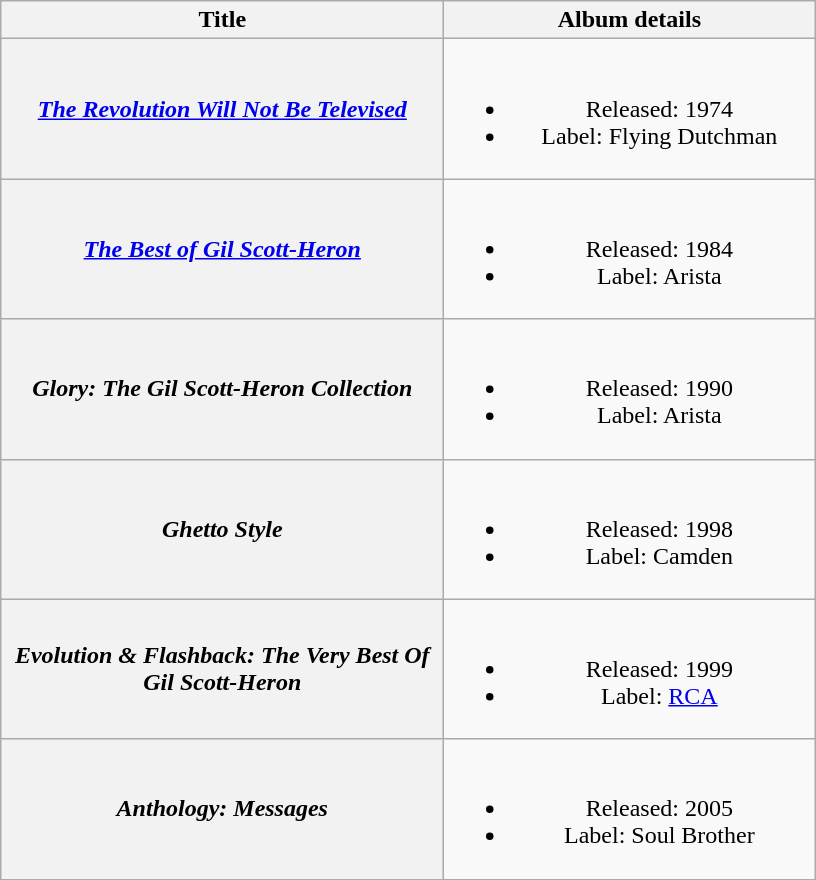<table class="wikitable plainrowheaders" style="text-align:center;">
<tr>
<th scope="col" style="width:18em;">Title</th>
<th scope="col" style="width:15em;">Album details</th>
</tr>
<tr>
<th scope="row"><em><a href='#'>The Revolution Will Not Be Televised</a></em></th>
<td><br><ul><li>Released: 1974</li><li>Label: Flying Dutchman</li></ul></td>
</tr>
<tr>
<th scope="row"><em><a href='#'>The Best of Gil Scott-Heron</a></em></th>
<td><br><ul><li>Released: 1984</li><li>Label: Arista</li></ul></td>
</tr>
<tr>
<th scope="row"><em>Glory: The Gil Scott-Heron Collection</em></th>
<td><br><ul><li>Released: 1990</li><li>Label: Arista</li></ul></td>
</tr>
<tr>
<th scope="row"><em>Ghetto Style</em></th>
<td><br><ul><li>Released: 1998</li><li>Label: Camden</li></ul></td>
</tr>
<tr>
<th scope="row"><em>Evolution & Flashback: The Very Best Of Gil Scott-Heron</em></th>
<td><br><ul><li>Released: 1999</li><li>Label: <a href='#'>RCA</a></li></ul></td>
</tr>
<tr>
<th scope="row"><em>Anthology: Messages</em></th>
<td><br><ul><li>Released: 2005</li><li>Label: Soul Brother</li></ul></td>
</tr>
</table>
